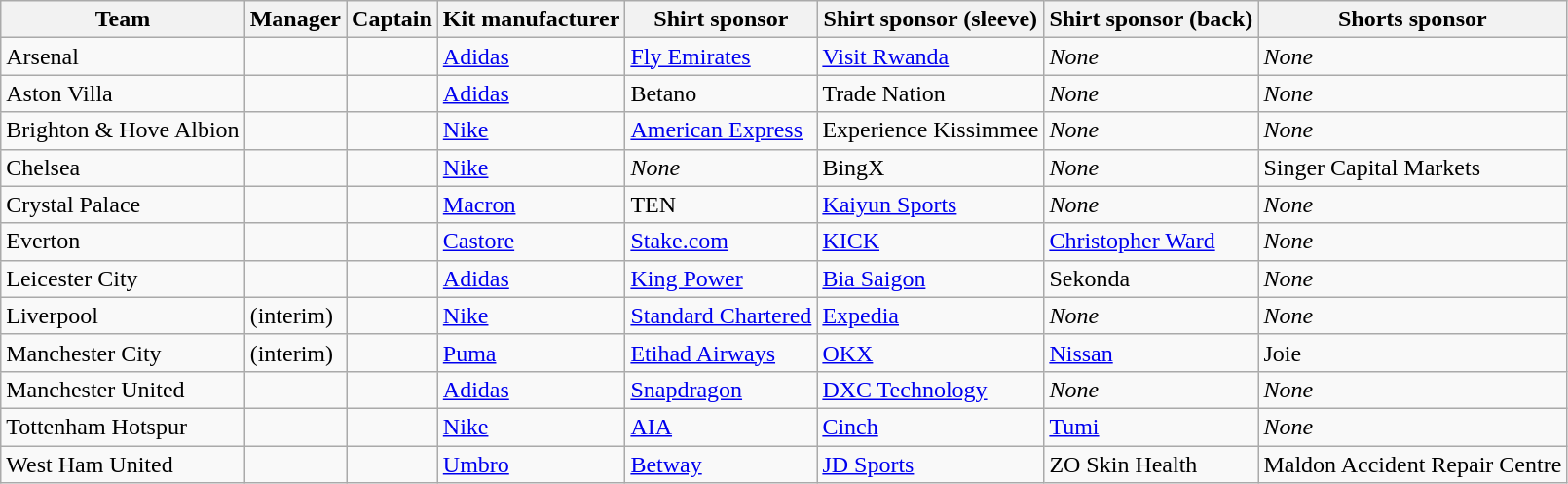<table class="wikitable sortable" style="text-align:left;">
<tr>
<th>Team</th>
<th>Manager</th>
<th>Captain</th>
<th>Kit manufacturer</th>
<th>Shirt sponsor</th>
<th>Shirt sponsor (sleeve)</th>
<th>Shirt sponsor (back)</th>
<th>Shorts sponsor</th>
</tr>
<tr>
<td>Arsenal</td>
<td> </td>
<td> </td>
<td><a href='#'>Adidas</a></td>
<td><a href='#'>Fly Emirates</a></td>
<td><a href='#'>Visit Rwanda</a></td>
<td><em>None</em></td>
<td><em>None</em></td>
</tr>
<tr>
<td>Aston Villa</td>
<td> </td>
<td> </td>
<td><a href='#'>Adidas</a></td>
<td>Betano</td>
<td>Trade Nation</td>
<td><em>None</em></td>
<td><em>None</em></td>
</tr>
<tr>
<td>Brighton & Hove Albion</td>
<td> </td>
<td> </td>
<td><a href='#'>Nike</a></td>
<td><a href='#'>American Express</a></td>
<td>Experience Kissimmee</td>
<td><em>None</em></td>
<td><em>None</em></td>
</tr>
<tr>
<td>Chelsea</td>
<td> </td>
<td> </td>
<td><a href='#'>Nike</a></td>
<td><em>None</em></td>
<td>BingX</td>
<td><em>None</em></td>
<td>Singer Capital Markets</td>
</tr>
<tr>
<td>Crystal Palace</td>
<td> </td>
<td> </td>
<td><a href='#'>Macron</a></td>
<td>TEN</td>
<td><a href='#'>Kaiyun Sports</a></td>
<td><em>None</em></td>
<td><em>None</em></td>
</tr>
<tr>
<td>Everton</td>
<td> </td>
<td> </td>
<td><a href='#'>Castore</a></td>
<td><a href='#'>Stake.com</a></td>
<td><a href='#'>KICK</a></td>
<td><a href='#'>Christopher Ward</a></td>
<td><em>None</em></td>
</tr>
<tr>
<td>Leicester City</td>
<td> </td>
<td> </td>
<td><a href='#'>Adidas</a></td>
<td><a href='#'>King Power</a></td>
<td><a href='#'>Bia Saigon</a></td>
<td>Sekonda</td>
<td><em>None</em></td>
</tr>
<tr>
<td>Liverpool</td>
<td>  (interim)</td>
<td> </td>
<td><a href='#'>Nike</a></td>
<td><a href='#'>Standard Chartered</a></td>
<td><a href='#'>Expedia</a></td>
<td><em>None</em></td>
<td><em>None</em></td>
</tr>
<tr>
<td>Manchester City</td>
<td>  (interim)</td>
<td> </td>
<td><a href='#'>Puma</a></td>
<td><a href='#'>Etihad Airways</a></td>
<td><a href='#'>OKX</a></td>
<td><a href='#'>Nissan</a></td>
<td>Joie</td>
</tr>
<tr>
<td>Manchester United</td>
<td> </td>
<td> </td>
<td><a href='#'>Adidas</a></td>
<td><a href='#'>Snapdragon</a></td>
<td><a href='#'>DXC Technology</a></td>
<td><em>None</em></td>
<td><em>None</em></td>
</tr>
<tr>
<td>Tottenham Hotspur</td>
<td> </td>
<td> </td>
<td><a href='#'>Nike</a></td>
<td><a href='#'>AIA</a></td>
<td><a href='#'>Cinch</a></td>
<td><a href='#'>Tumi</a></td>
<td><em>None</em></td>
</tr>
<tr>
<td>West Ham United</td>
<td> </td>
<td> </td>
<td><a href='#'>Umbro</a></td>
<td><a href='#'>Betway</a></td>
<td><a href='#'>JD Sports</a></td>
<td>ZO Skin Health</td>
<td>Maldon Accident Repair Centre</td>
</tr>
</table>
